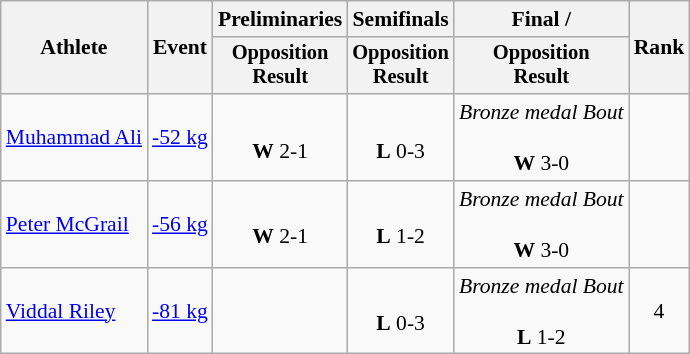<table class="wikitable" style="font-size:90%;">
<tr>
<th rowspan=2>Athlete</th>
<th rowspan=2>Event</th>
<th>Preliminaries</th>
<th>Semifinals</th>
<th>Final / </th>
<th rowspan=2>Rank</th>
</tr>
<tr style="font-size:95%">
<th>Opposition<br>Result</th>
<th>Opposition<br>Result</th>
<th>Opposition<br>Result</th>
</tr>
<tr align=center>
<td align=left><a href='#'>Muhammad Ali</a></td>
<td align=left><a href='#'>-52 kg</a></td>
<td> <br><strong>W</strong> 2-1</td>
<td> <br> <strong>L</strong> 0-3</td>
<td><em>Bronze medal Bout</em><br> <br><strong>W</strong> 3-0</td>
<td></td>
</tr>
<tr align=center>
<td align=left><a href='#'>Peter McGrail</a></td>
<td align=left><a href='#'>-56 kg</a></td>
<td> <br><strong>W</strong> 2-1</td>
<td> <br><strong>L</strong> 1-2</td>
<td><em>Bronze medal Bout</em><br> <br><strong>W</strong> 3-0</td>
<td></td>
</tr>
<tr align=center>
<td align=left><a href='#'>Viddal Riley</a></td>
<td align=left><a href='#'>-81 kg</a></td>
<td></td>
<td> <br><strong>L</strong> 0-3</td>
<td><em>Bronze medal Bout</em><br> <br><strong>L</strong> 1-2</td>
<td>4</td>
</tr>
</table>
